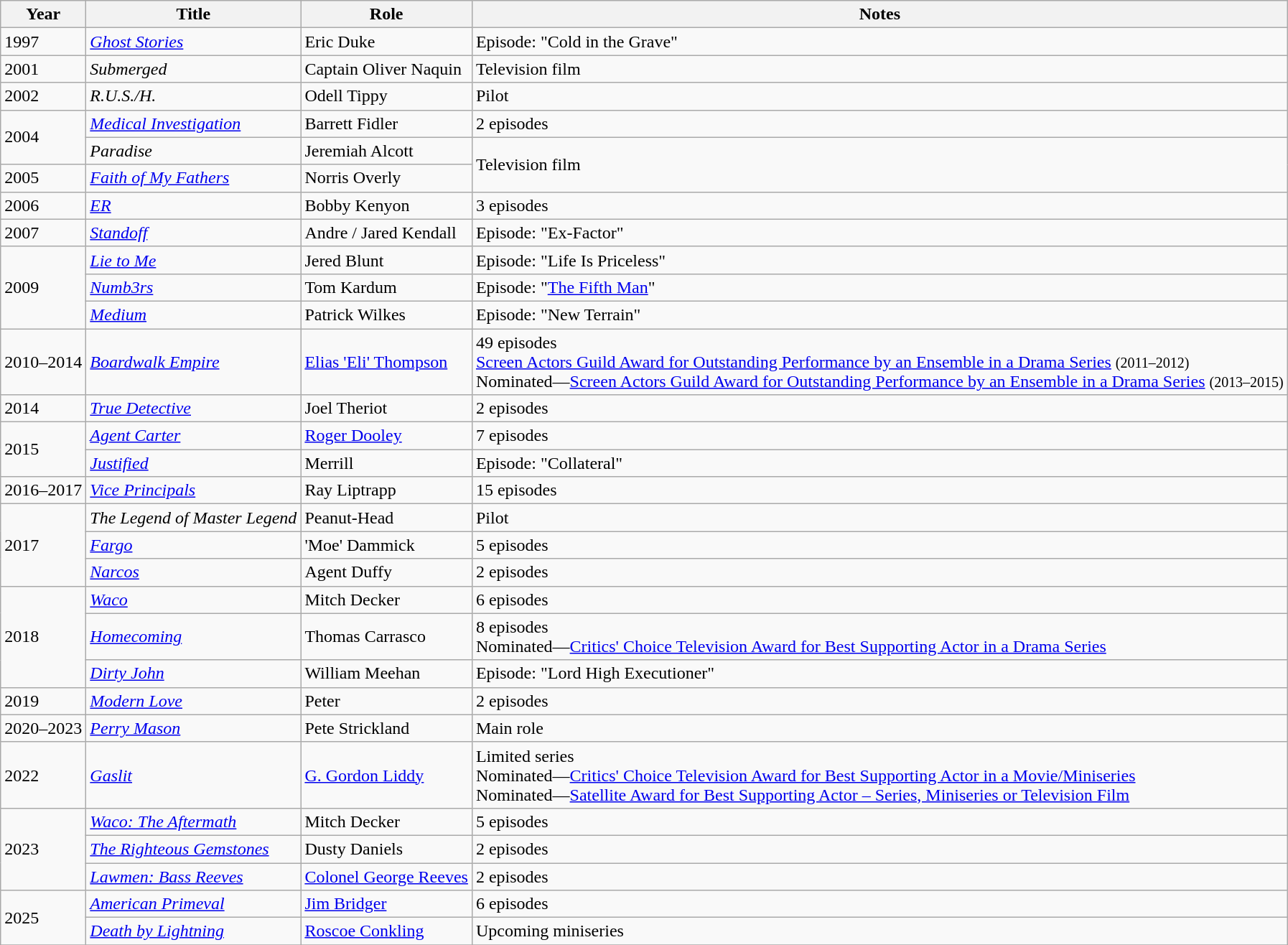<table class="wikitable sortable">
<tr>
<th>Year</th>
<th>Title</th>
<th>Role</th>
<th>Notes</th>
</tr>
<tr>
<td>1997</td>
<td><em><a href='#'>Ghost Stories</a></em></td>
<td>Eric Duke</td>
<td>Episode: "Cold in the Grave"</td>
</tr>
<tr>
<td>2001</td>
<td><em>Submerged</em></td>
<td>Captain Oliver Naquin</td>
<td>Television film</td>
</tr>
<tr>
<td>2002</td>
<td><em>R.U.S./H.</em></td>
<td>Odell Tippy</td>
<td>Pilot</td>
</tr>
<tr>
<td rowspan="2">2004</td>
<td><em><a href='#'>Medical Investigation</a></em></td>
<td>Barrett Fidler</td>
<td>2 episodes</td>
</tr>
<tr>
<td><em>Paradise</em></td>
<td>Jeremiah Alcott</td>
<td rowspan="2">Television film</td>
</tr>
<tr>
<td>2005</td>
<td><em><a href='#'>Faith of My Fathers</a></em></td>
<td>Norris Overly</td>
</tr>
<tr>
<td>2006</td>
<td><em><a href='#'>ER</a></em></td>
<td>Bobby Kenyon</td>
<td>3 episodes</td>
</tr>
<tr>
<td>2007</td>
<td><em><a href='#'>Standoff</a></em></td>
<td>Andre / Jared Kendall</td>
<td>Episode: "Ex-Factor"</td>
</tr>
<tr>
<td rowspan="3">2009</td>
<td><em><a href='#'>Lie to Me</a></em></td>
<td>Jered Blunt</td>
<td>Episode: "Life Is Priceless"</td>
</tr>
<tr>
<td><em><a href='#'>Numb3rs</a></em></td>
<td>Tom Kardum</td>
<td>Episode: "<a href='#'>The Fifth Man</a>"</td>
</tr>
<tr>
<td><em><a href='#'>Medium</a></em></td>
<td>Patrick Wilkes</td>
<td>Episode: "New Terrain"</td>
</tr>
<tr>
<td>2010–2014</td>
<td><em><a href='#'>Boardwalk Empire</a></em></td>
<td><a href='#'>Elias 'Eli' Thompson</a></td>
<td>49 episodes<br><a href='#'>Screen Actors Guild Award for Outstanding Performance by an Ensemble in a Drama Series</a> <small>(2011–2012)</small><br>Nominated—<a href='#'>Screen Actors Guild Award for Outstanding Performance by an Ensemble in a Drama Series</a> <small>(2013–2015)</small></td>
</tr>
<tr>
<td>2014</td>
<td><em><a href='#'>True Detective</a></em></td>
<td>Joel Theriot</td>
<td>2 episodes</td>
</tr>
<tr>
<td rowspan="2">2015</td>
<td><em><a href='#'>Agent Carter</a></em></td>
<td><a href='#'>Roger Dooley</a></td>
<td>7 episodes</td>
</tr>
<tr>
<td><em><a href='#'>Justified</a></em></td>
<td>Merrill</td>
<td>Episode: "Collateral"</td>
</tr>
<tr>
<td>2016–2017</td>
<td><em><a href='#'>Vice Principals</a></em></td>
<td>Ray Liptrapp</td>
<td>15 episodes</td>
</tr>
<tr>
<td rowspan="3">2017</td>
<td><em>The Legend of Master Legend</em></td>
<td>Peanut-Head</td>
<td>Pilot</td>
</tr>
<tr>
<td><em><a href='#'>Fargo</a></em></td>
<td>'Moe' Dammick</td>
<td>5 episodes</td>
</tr>
<tr>
<td><em><a href='#'>Narcos</a></em></td>
<td>Agent Duffy</td>
<td>2 episodes</td>
</tr>
<tr>
<td rowspan="3">2018</td>
<td><em><a href='#'>Waco</a></em></td>
<td>Mitch Decker</td>
<td>6 episodes</td>
</tr>
<tr>
<td><em><a href='#'>Homecoming</a></em></td>
<td>Thomas Carrasco</td>
<td>8 episodes<br>Nominated—<a href='#'>Critics' Choice Television Award for Best Supporting Actor in a Drama Series</a></td>
</tr>
<tr>
<td><em><a href='#'>Dirty John</a></em></td>
<td>William Meehan</td>
<td>Episode: "Lord High Executioner"</td>
</tr>
<tr>
<td>2019</td>
<td><em><a href='#'>Modern Love</a></em></td>
<td>Peter</td>
<td>2 episodes</td>
</tr>
<tr>
<td>2020–2023</td>
<td><em><a href='#'>Perry Mason</a></em></td>
<td>Pete Strickland</td>
<td>Main role</td>
</tr>
<tr>
<td>2022</td>
<td><em><a href='#'>Gaslit</a></em></td>
<td><a href='#'>G. Gordon Liddy</a></td>
<td>Limited series<br>Nominated—<a href='#'>Critics' Choice Television Award for Best Supporting Actor in a Movie/Miniseries</a><br>Nominated—<a href='#'>Satellite Award for Best Supporting Actor – Series, Miniseries or Television Film</a></td>
</tr>
<tr>
<td rowspan="3">2023</td>
<td><em><a href='#'>Waco: The Aftermath</a></em></td>
<td>Mitch Decker</td>
<td>5 episodes</td>
</tr>
<tr>
<td><em><a href='#'>The Righteous Gemstones</a></em></td>
<td>Dusty Daniels</td>
<td>2 episodes</td>
</tr>
<tr>
<td><em><a href='#'>Lawmen: Bass Reeves</a></em></td>
<td><a href='#'>Colonel George Reeves</a></td>
<td>2 episodes</td>
</tr>
<tr>
<td rowspan="2">2025</td>
<td><em><a href='#'>American Primeval</a></em></td>
<td><a href='#'>Jim Bridger</a></td>
<td>6 episodes</td>
</tr>
<tr>
<td><em><a href='#'>Death by Lightning</a></em></td>
<td><a href='#'>Roscoe Conkling</a></td>
<td>Upcoming miniseries</td>
</tr>
<tr>
</tr>
</table>
